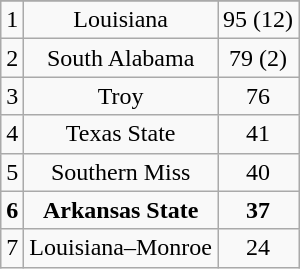<table class="wikitable" style="display: inline-table;">
<tr align="center">
</tr>
<tr align="center">
<td>1</td>
<td>Louisiana</td>
<td>95 (12)</td>
</tr>
<tr align="center">
<td>2</td>
<td>South Alabama</td>
<td>79 (2)</td>
</tr>
<tr align="center">
<td>3</td>
<td>Troy</td>
<td>76</td>
</tr>
<tr align="center">
<td>4</td>
<td>Texas State</td>
<td>41</td>
</tr>
<tr align="center">
<td>5</td>
<td>Southern Miss</td>
<td>40</td>
</tr>
<tr align="center">
<td><strong>6</strong></td>
<td><strong>Arkansas State</strong></td>
<td><strong>37</strong></td>
</tr>
<tr align="center">
<td>7</td>
<td>Louisiana–Monroe</td>
<td>24</td>
</tr>
</table>
